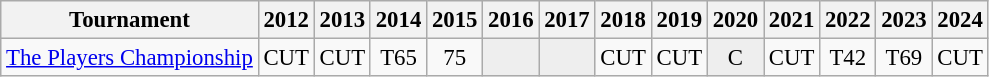<table class="wikitable" style="font-size:95%;text-align:center;">
<tr>
<th>Tournament</th>
<th>2012</th>
<th>2013</th>
<th>2014</th>
<th>2015</th>
<th>2016</th>
<th>2017</th>
<th>2018</th>
<th>2019</th>
<th>2020</th>
<th>2021</th>
<th>2022</th>
<th>2023</th>
<th>2024</th>
</tr>
<tr>
<td align=left><a href='#'>The Players Championship</a></td>
<td>CUT</td>
<td>CUT</td>
<td>T65</td>
<td>75</td>
<td style="background:#eeeeee;"></td>
<td style="background:#eeeeee;"></td>
<td>CUT</td>
<td>CUT</td>
<td style="background:#eeeeee;">C</td>
<td>CUT</td>
<td>T42</td>
<td>T69</td>
<td>CUT</td>
</tr>
</table>
